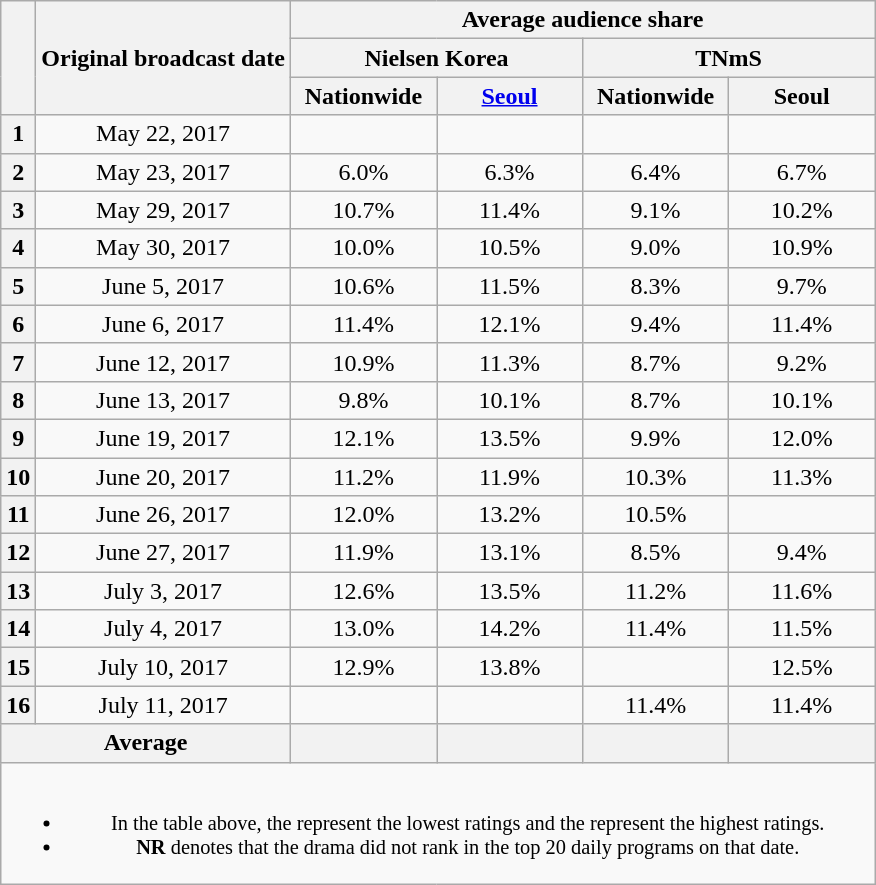<table class="wikitable" style="text-align:center">
<tr>
<th rowspan="3"></th>
<th rowspan="3">Original broadcast date</th>
<th colspan="4">Average audience share</th>
</tr>
<tr>
<th colspan="2">Nielsen Korea</th>
<th colspan="2">TNmS</th>
</tr>
<tr>
<th width="90">Nationwide</th>
<th width="90"><a href='#'>Seoul</a></th>
<th width="90">Nationwide</th>
<th width="90">Seoul</th>
</tr>
<tr>
<th>1</th>
<td>May 22, 2017</td>
<td><strong></strong> </td>
<td><strong></strong> </td>
<td><strong></strong> </td>
<td><strong></strong> </td>
</tr>
<tr>
<th>2</th>
<td>May 23, 2017</td>
<td>6.0% </td>
<td>6.3% </td>
<td>6.4% </td>
<td>6.7% </td>
</tr>
<tr>
<th>3</th>
<td>May 29, 2017</td>
<td>10.7% </td>
<td>11.4% </td>
<td>9.1% </td>
<td>10.2% </td>
</tr>
<tr>
<th>4</th>
<td>May 30, 2017</td>
<td>10.0% </td>
<td>10.5% </td>
<td>9.0% </td>
<td>10.9% </td>
</tr>
<tr>
<th>5</th>
<td>June 5, 2017</td>
<td>10.6% </td>
<td>11.5% </td>
<td>8.3% </td>
<td>9.7% </td>
</tr>
<tr>
<th>6</th>
<td>June 6, 2017</td>
<td>11.4% </td>
<td>12.1% </td>
<td>9.4% </td>
<td>11.4% </td>
</tr>
<tr>
<th>7</th>
<td>June 12, 2017</td>
<td>10.9% </td>
<td>11.3% </td>
<td>8.7% </td>
<td>9.2% </td>
</tr>
<tr>
<th>8</th>
<td>June 13, 2017</td>
<td>9.8% </td>
<td>10.1% </td>
<td>8.7% </td>
<td>10.1% </td>
</tr>
<tr>
<th>9</th>
<td>June 19, 2017</td>
<td>12.1% </td>
<td>13.5% </td>
<td>9.9% </td>
<td>12.0% </td>
</tr>
<tr>
<th>10</th>
<td>June 20, 2017</td>
<td>11.2% </td>
<td>11.9% </td>
<td>10.3% </td>
<td>11.3% </td>
</tr>
<tr>
<th>11</th>
<td>June 26, 2017</td>
<td>12.0% </td>
<td>13.2% </td>
<td>10.5% </td>
<td><strong></strong> </td>
</tr>
<tr>
<th>12</th>
<td>June 27, 2017</td>
<td>11.9% </td>
<td>13.1% </td>
<td>8.5% </td>
<td>9.4% </td>
</tr>
<tr>
<th>13</th>
<td>July 3, 2017</td>
<td>12.6% </td>
<td>13.5% </td>
<td>11.2% </td>
<td>11.6% </td>
</tr>
<tr>
<th>14</th>
<td>July 4, 2017</td>
<td>13.0% </td>
<td>14.2% </td>
<td>11.4% </td>
<td>11.5% </td>
</tr>
<tr>
<th>15</th>
<td>July 10, 2017</td>
<td>12.9% </td>
<td>13.8% </td>
<td><strong></strong> </td>
<td>12.5% </td>
</tr>
<tr>
<th>16</th>
<td>July 11, 2017</td>
<td><strong></strong> </td>
<td><strong></strong> </td>
<td>11.4% </td>
<td>11.4% </td>
</tr>
<tr>
<th colspan="2">Average</th>
<th></th>
<th></th>
<th></th>
<th></th>
</tr>
<tr>
<td colspan="6" style="font-size:85%"><br><ul><li>In the table above, the <strong></strong> represent the lowest ratings and the <strong></strong> represent the highest ratings.</li><li><strong>NR</strong> denotes that the drama did not rank in the top 20 daily programs on that date.</li></ul></td>
</tr>
</table>
